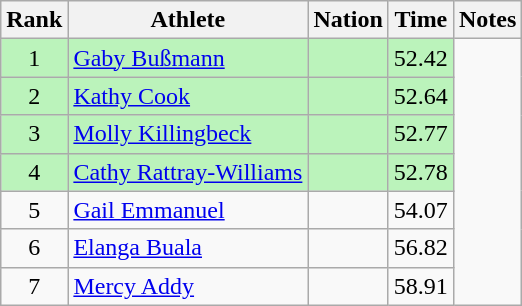<table class="wikitable sortable" style="text-align:center">
<tr>
<th>Rank</th>
<th>Athlete</th>
<th>Nation</th>
<th>Time</th>
<th>Notes</th>
</tr>
<tr style="background:#bbf3bb;">
<td>1</td>
<td align=left><a href='#'>Gaby Bußmann</a></td>
<td align=left></td>
<td>52.42</td>
</tr>
<tr style="background:#bbf3bb;">
<td>2</td>
<td align=left><a href='#'>Kathy Cook</a></td>
<td align=left></td>
<td>52.64</td>
</tr>
<tr style="background:#bbf3bb;">
<td>3</td>
<td align=left><a href='#'>Molly Killingbeck</a></td>
<td align=left></td>
<td>52.77</td>
</tr>
<tr style="background:#bbf3bb;">
<td>4</td>
<td align=left><a href='#'>Cathy Rattray-Williams</a></td>
<td align=left></td>
<td>52.78</td>
</tr>
<tr>
<td>5</td>
<td align=left><a href='#'>Gail Emmanuel</a></td>
<td align=left></td>
<td>54.07</td>
</tr>
<tr>
<td>6</td>
<td align=left><a href='#'>Elanga Buala</a></td>
<td align=left></td>
<td>56.82</td>
</tr>
<tr>
<td>7</td>
<td align=left><a href='#'>Mercy Addy</a></td>
<td align=left></td>
<td>58.91</td>
</tr>
</table>
